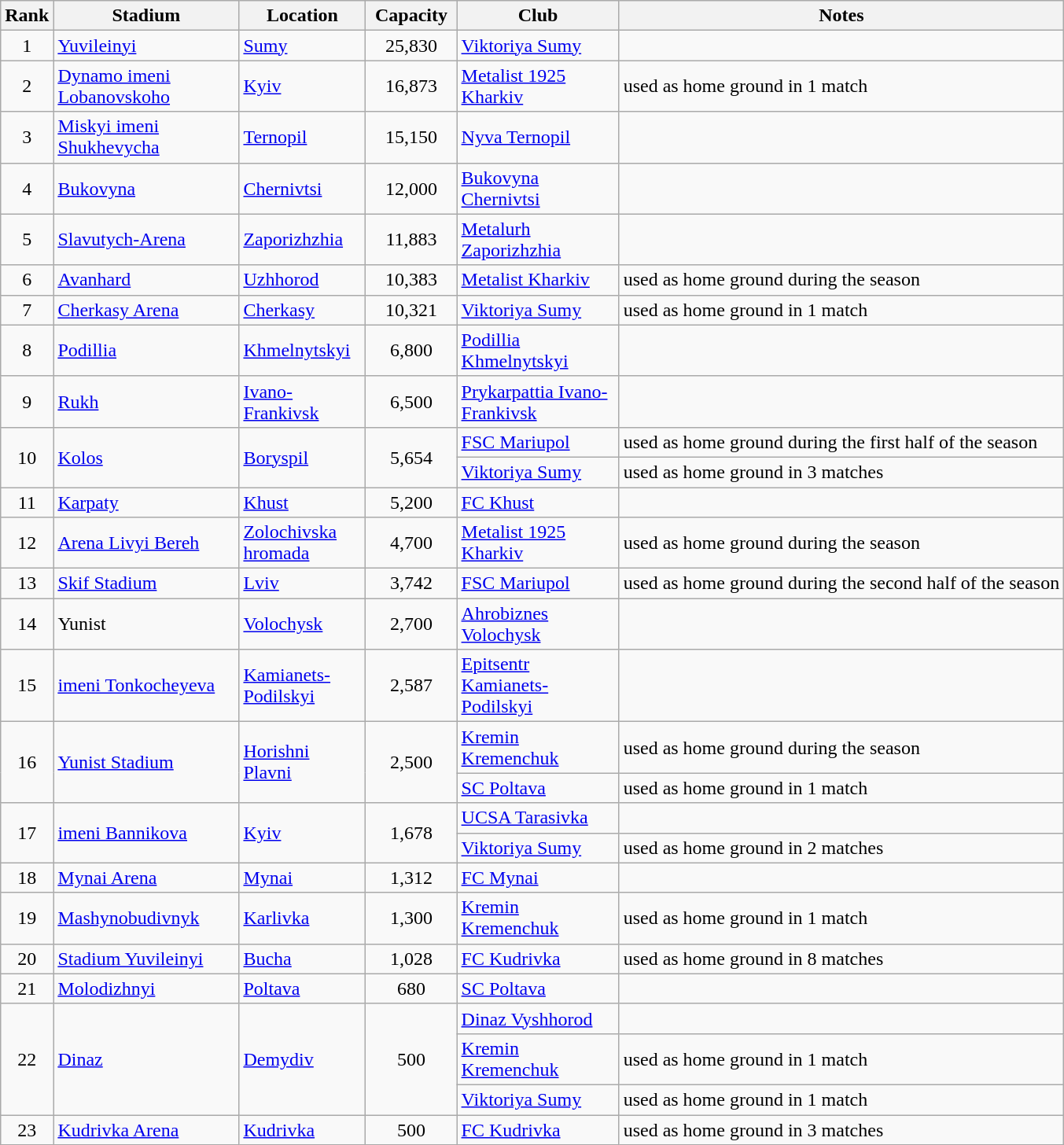<table class="wikitable sortable">
<tr>
<th width=18>Rank</th>
<th width=150>Stadium</th>
<th width=100>Location</th>
<th width=70>Capacity</th>
<th width=130>Club</th>
<th>Notes</th>
</tr>
<tr>
<td align=center>1</td>
<td align=left><a href='#'>Yuvileinyi</a></td>
<td><a href='#'>Sumy</a></td>
<td align=center>25,830</td>
<td><a href='#'>Viktoriya Sumy</a></td>
<td></td>
</tr>
<tr>
<td align=center>2</td>
<td align=left><a href='#'>Dynamo imeni Lobanovskoho</a></td>
<td><a href='#'>Kyiv</a></td>
<td align=center>16,873</td>
<td><a href='#'>Metalist 1925 Kharkiv</a></td>
<td>used as home ground in 1 match</td>
</tr>
<tr>
<td align=center>3</td>
<td align=left><a href='#'>Miskyi imeni Shukhevycha</a></td>
<td><a href='#'>Ternopil</a></td>
<td align=center>15,150</td>
<td><a href='#'>Nyva Ternopil</a></td>
<td></td>
</tr>
<tr>
<td align=center>4</td>
<td align=left><a href='#'>Bukovyna</a></td>
<td><a href='#'>Chernivtsi</a></td>
<td align=center>12,000</td>
<td><a href='#'>Bukovyna Chernivtsi</a></td>
<td></td>
</tr>
<tr>
<td align=center>5</td>
<td align=left><a href='#'>Slavutych-Arena</a></td>
<td><a href='#'>Zaporizhzhia</a></td>
<td align=center>11,883</td>
<td><a href='#'>Metalurh Zaporizhzhia</a></td>
<td></td>
</tr>
<tr>
<td align=center>6</td>
<td align=left><a href='#'>Avanhard</a></td>
<td><a href='#'>Uzhhorod</a></td>
<td align=center>10,383</td>
<td><a href='#'>Metalist Kharkiv</a></td>
<td>used as home ground during the season</td>
</tr>
<tr>
<td align=center>7</td>
<td align=left><a href='#'>Cherkasy Arena</a></td>
<td><a href='#'>Cherkasy</a></td>
<td align=center>10,321</td>
<td><a href='#'>Viktoriya Sumy</a></td>
<td>used as home ground in 1 match<br></td>
</tr>
<tr>
<td align=center>8</td>
<td align=left><a href='#'>Podillia</a></td>
<td><a href='#'>Khmelnytskyi</a></td>
<td align=center>6,800</td>
<td><a href='#'>Podillia Khmelnytskyi</a></td>
<td></td>
</tr>
<tr>
<td align=center>9</td>
<td align=left><a href='#'>Rukh</a></td>
<td><a href='#'>Ivano-Frankivsk</a></td>
<td align=center>6,500</td>
<td><a href='#'>Prykarpattia Ivano-Frankivsk</a></td>
<td></td>
</tr>
<tr>
<td align=center rowspan=2>10</td>
<td align=left rowspan=2><a href='#'>Kolos</a></td>
<td rowspan=2><a href='#'>Boryspil</a></td>
<td align=center rowspan=2>5,654</td>
<td><a href='#'>FSC Mariupol</a></td>
<td>used as home ground during the first half of the season</td>
</tr>
<tr>
<td><a href='#'>Viktoriya Sumy</a></td>
<td>used as home ground in 3 matches</td>
</tr>
<tr>
<td align=center>11</td>
<td align=left><a href='#'>Karpaty</a></td>
<td><a href='#'>Khust</a></td>
<td align=center>5,200</td>
<td><a href='#'>FC Khust</a></td>
<td></td>
</tr>
<tr>
<td align=center>12</td>
<td align=left><a href='#'>Arena Livyi Bereh</a></td>
<td><a href='#'>Zolochivska hromada</a></td>
<td align=center>4,700</td>
<td><a href='#'>Metalist 1925 Kharkiv</a></td>
<td>used as home ground during the season</td>
</tr>
<tr>
<td align=center>13</td>
<td align=left><a href='#'>Skif Stadium</a></td>
<td><a href='#'>Lviv</a></td>
<td align=center>3,742</td>
<td><a href='#'>FSC Mariupol</a></td>
<td>used as home ground during the second half of the season</td>
</tr>
<tr>
<td align=center>14</td>
<td align=left>Yunist</td>
<td><a href='#'>Volochysk</a></td>
<td align=center>2,700</td>
<td><a href='#'>Ahrobiznes Volochysk</a></td>
<td></td>
</tr>
<tr>
<td align=center>15</td>
<td align=left><a href='#'>imeni Tonkocheyeva</a></td>
<td><a href='#'>Kamianets-Podilskyi</a></td>
<td align=center>2,587</td>
<td><a href='#'>Epitsentr Kamianets-Podilskyi</a></td>
<td></td>
</tr>
<tr>
<td align=center rowspan=2>16</td>
<td align=left rowspan=2><a href='#'>Yunist Stadium</a></td>
<td rowspan=2><a href='#'>Horishni Plavni</a></td>
<td align=center rowspan=2>2,500</td>
<td><a href='#'>Kremin Kremenchuk</a></td>
<td>used as home ground during the season</td>
</tr>
<tr>
<td><a href='#'>SC Poltava</a></td>
<td>used as home ground in 1 match</td>
</tr>
<tr>
<td align=center rowspan=2>17</td>
<td rowspan=2><a href='#'>imeni Bannikova</a></td>
<td rowspan=2><a href='#'>Kyiv</a></td>
<td align=center rowspan=2>1,678</td>
<td><a href='#'>UCSA Tarasivka</a></td>
<td></td>
</tr>
<tr>
<td><a href='#'>Viktoriya Sumy</a></td>
<td>used as home ground in 2 matches</td>
</tr>
<tr>
<td align=center rowspan=1>18</td>
<td rowspan=1><a href='#'>Mynai Arena</a></td>
<td rowspan=1><a href='#'>Mynai</a></td>
<td align=center rowspan=1>1,312</td>
<td><a href='#'>FC Mynai</a></td>
<td></td>
</tr>
<tr>
<td align=center>19</td>
<td align=left><a href='#'>Mashynobudivnyk</a></td>
<td><a href='#'>Karlivka</a></td>
<td align=center>1,300</td>
<td><a href='#'>Kremin Kremenchuk</a></td>
<td>used as home ground in 1 match</td>
</tr>
<tr>
<td align=center>20</td>
<td align=left><a href='#'>Stadium Yuvileinyi</a></td>
<td><a href='#'>Bucha</a></td>
<td align=center>1,028</td>
<td><a href='#'>FC Kudrivka</a></td>
<td>used as home ground in 8 matches</td>
</tr>
<tr>
<td align=center>21</td>
<td align=left><a href='#'>Molodizhnyi</a></td>
<td><a href='#'>Poltava</a></td>
<td align=center>680</td>
<td><a href='#'>SC Poltava</a></td>
<td></td>
</tr>
<tr>
<td align=center rowspan=3>22</td>
<td align=left rowspan=3><a href='#'>Dinaz</a></td>
<td rowspan=3><a href='#'>Demydiv</a></td>
<td align=center rowspan=3>500</td>
<td><a href='#'>Dinaz Vyshhorod</a></td>
<td></td>
</tr>
<tr>
<td><a href='#'>Kremin Kremenchuk</a></td>
<td>used as home ground in 1 match</td>
</tr>
<tr>
<td><a href='#'>Viktoriya Sumy</a></td>
<td>used as home ground in 1 match</td>
</tr>
<tr>
<td align=center>23</td>
<td align=left><a href='#'>Kudrivka Arena</a></td>
<td><a href='#'>Kudrivka</a></td>
<td align=center>500</td>
<td><a href='#'>FC Kudrivka</a></td>
<td>used as home ground in 3 matches</td>
</tr>
</table>
